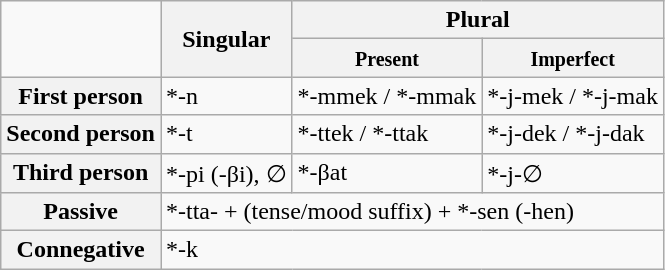<table class="wikitable">
<tr>
<td rowspan=2></td>
<th rowspan=2>Singular</th>
<th colspan=2>Plural</th>
</tr>
<tr>
<th><small>Present</small></th>
<th><small>Imperfect</small></th>
</tr>
<tr>
<th>First person</th>
<td>*-n</td>
<td>*-mmek / *-mmak</td>
<td>*-j-mek / *-j-mak</td>
</tr>
<tr>
<th>Second person</th>
<td>*-t</td>
<td>*-ttek / *-ttak</td>
<td>*-j-dek / *-j-dak</td>
</tr>
<tr>
<th>Third person</th>
<td>*-pi (-βi), ∅</td>
<td>*-βat</td>
<td>*-j-∅</td>
</tr>
<tr>
<th>Passive</th>
<td colspan="3">*-tta- + (tense/mood suffix) + *-sen (-hen)</td>
</tr>
<tr>
<th>Connegative</th>
<td colspan="3">*-k</td>
</tr>
</table>
